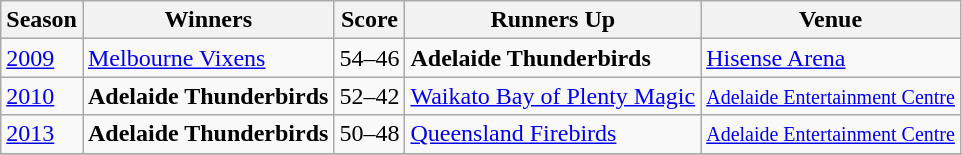<table class="wikitable collapsible">
<tr>
<th>Season</th>
<th>Winners</th>
<th>Score</th>
<th>Runners Up</th>
<th>Venue</th>
</tr>
<tr>
<td><a href='#'>2009</a></td>
<td><a href='#'>Melbourne Vixens</a></td>
<td>54–46</td>
<td><strong>Adelaide Thunderbirds</strong></td>
<td><a href='#'>Hisense Arena</a></td>
</tr>
<tr>
<td><a href='#'>2010</a></td>
<td><strong>Adelaide Thunderbirds</strong></td>
<td>52–42</td>
<td><a href='#'>Waikato Bay of Plenty Magic</a></td>
<td><small><a href='#'>Adelaide Entertainment Centre</a></small></td>
</tr>
<tr>
<td><a href='#'>2013</a></td>
<td><strong>Adelaide Thunderbirds</strong></td>
<td>50–48</td>
<td><a href='#'>Queensland Firebirds</a></td>
<td><small><a href='#'>Adelaide Entertainment Centre</a></small></td>
</tr>
<tr>
</tr>
</table>
